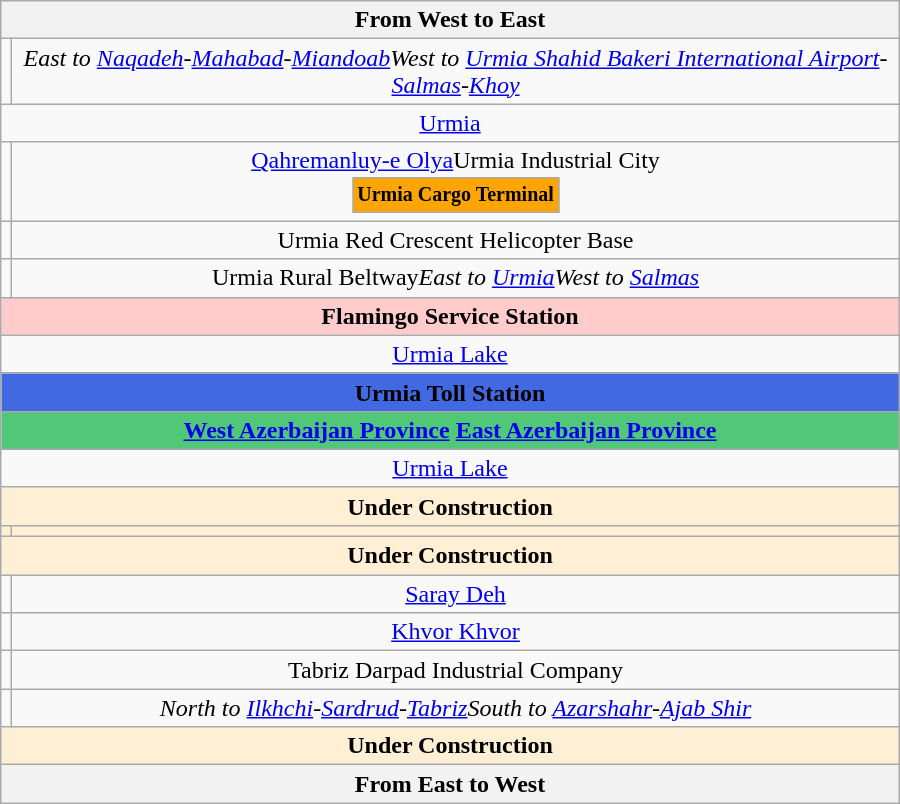<table class="wikitable" style="text-align:center" width="600px">
<tr>
<th text-align="center" colspan="3"> From West to East </th>
</tr>
<tr>
<td></td>
<td><em>East to <a href='#'>Naqadeh</a>-<a href='#'>Mahabad</a>-<a href='#'>Miandoab</a></em><em>West to  <a href='#'>Urmia Shahid Bakeri International Airport</a>-<a href='#'>Salmas</a>-<a href='#'>Khoy</a></em></td>
</tr>
<tr>
<td colspan="7" style="text-align:center; background:#F5 F5 DC;">  <a href='#'>Urmia</a> </td>
</tr>
<tr align="center">
<td></td>
<td> <a href='#'>Qahremanluy-e Olya</a>Urmia Industrial City<br><table border=0>
<tr size=40>
<td bgcolor="#FF A5 00" style="font-size: 10pt; color: "#000000"" align=center><strong>Urmia Cargo Terminal</strong></td>
</tr>
</table>
</td>
</tr>
<tr>
<td></td>
<td> Urmia Red Crescent Helicopter Base</td>
</tr>
<tr>
<td></td>
<td>Urmia Rural Beltway<em>East to <a href='#'>Urmia</a></em><em>West to <a href='#'>Salmas</a></em></td>
</tr>
<tr>
<td align="center" bgcolor="#FFCBCB" colspan="7">    <strong>Flamingo Service Station</strong></td>
</tr>
<tr>
<td colspan="7" style="text-align:center; background:#F5 F5 DC;"> <a href='#'>Urmia Lake</a> </td>
</tr>
<tr>
<td colspan="7" align="center" bgcolor="#41 69 E1" color: #FFFFFF> <strong>Urmia Toll Station</strong></td>
</tr>
<tr>
<td colspan="7" align="center" bgcolor="#50 C8 78"> <strong><a href='#'>West Azerbaijan Province</a></strong>  <strong><a href='#'>East Azerbaijan Province</a></strong> </td>
</tr>
<tr>
<td colspan="7" style="text-align:center; background:#F5 F5 DC;"> <a href='#'>Urmia Lake</a> </td>
</tr>
<tr>
<td text-align="center" colspan="3" bgcolor="#FFEFD5"> <strong>Under Construction</strong> </td>
</tr>
<tr bgcolor="#FFEFD5">
<td></td>
<td></td>
</tr>
<tr>
<td text-align="center" colspan="3" bgcolor="#FFEFD5"> <strong>Under Construction</strong> </td>
</tr>
<tr>
<td></td>
<td> <a href='#'>Saray Deh</a></td>
</tr>
<tr>
<td></td>
<td> <a href='#'>Khvor Khvor</a></td>
</tr>
<tr>
<td></td>
<td>Tabriz Darpad Industrial Company</td>
</tr>
<tr>
<td></td>
<td><em>North to <a href='#'>Ilkhchi</a>-<a href='#'>Sardrud</a>-<a href='#'>Tabriz</a></em><em>South to <a href='#'>Azarshahr</a>-<a href='#'>Ajab Shir</a></em></td>
</tr>
<tr>
<td text-align="center" colspan="3" bgcolor="#FFEFD5"> <strong>Under Construction</strong> </td>
</tr>
<tr>
<th text-align="center" colspan="3"> From East to West </th>
</tr>
</table>
